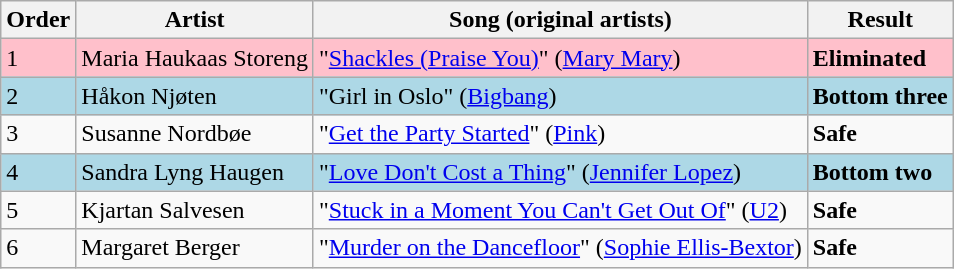<table class=wikitable>
<tr>
<th>Order</th>
<th>Artist</th>
<th>Song (original artists)</th>
<th>Result</th>
</tr>
<tr style="background:pink;">
<td>1</td>
<td>Maria Haukaas Storeng</td>
<td>"<a href='#'>Shackles (Praise You)</a>" (<a href='#'>Mary Mary</a>)</td>
<td><strong>Eliminated</strong></td>
</tr>
<tr style="background:lightblue;">
<td>2</td>
<td>Håkon Njøten</td>
<td>"Girl in Oslo" (<a href='#'>Bigbang</a>)</td>
<td><strong>Bottom three</strong></td>
</tr>
<tr>
<td>3</td>
<td>Susanne Nordbøe</td>
<td>"<a href='#'>Get the Party Started</a>" (<a href='#'>Pink</a>)</td>
<td><strong>Safe</strong></td>
</tr>
<tr style="background:lightblue;">
<td>4</td>
<td>Sandra Lyng Haugen</td>
<td>"<a href='#'>Love Don't Cost a Thing</a>" (<a href='#'>Jennifer Lopez</a>)</td>
<td><strong>Bottom two</strong></td>
</tr>
<tr>
<td>5</td>
<td>Kjartan Salvesen</td>
<td>"<a href='#'>Stuck in a Moment You Can't Get Out Of</a>" (<a href='#'>U2</a>)</td>
<td><strong>Safe</strong></td>
</tr>
<tr>
<td>6</td>
<td>Margaret Berger</td>
<td>"<a href='#'>Murder on the Dancefloor</a>" (<a href='#'>Sophie Ellis-Bextor</a>)</td>
<td><strong>Safe</strong></td>
</tr>
</table>
